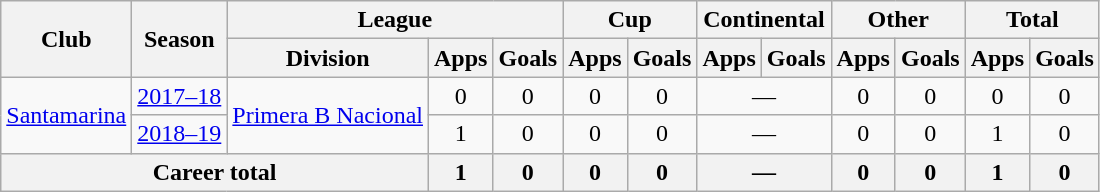<table class="wikitable" style="text-align:center">
<tr>
<th rowspan="2">Club</th>
<th rowspan="2">Season</th>
<th colspan="3">League</th>
<th colspan="2">Cup</th>
<th colspan="2">Continental</th>
<th colspan="2">Other</th>
<th colspan="2">Total</th>
</tr>
<tr>
<th>Division</th>
<th>Apps</th>
<th>Goals</th>
<th>Apps</th>
<th>Goals</th>
<th>Apps</th>
<th>Goals</th>
<th>Apps</th>
<th>Goals</th>
<th>Apps</th>
<th>Goals</th>
</tr>
<tr>
<td rowspan="2"><a href='#'>Santamarina</a></td>
<td><a href='#'>2017–18</a></td>
<td rowspan="2"><a href='#'>Primera B Nacional</a></td>
<td>0</td>
<td>0</td>
<td>0</td>
<td>0</td>
<td colspan="2">—</td>
<td>0</td>
<td>0</td>
<td>0</td>
<td>0</td>
</tr>
<tr>
<td><a href='#'>2018–19</a></td>
<td>1</td>
<td>0</td>
<td>0</td>
<td>0</td>
<td colspan="2">—</td>
<td>0</td>
<td>0</td>
<td>1</td>
<td>0</td>
</tr>
<tr>
<th colspan="3">Career total</th>
<th>1</th>
<th>0</th>
<th>0</th>
<th>0</th>
<th colspan="2">—</th>
<th>0</th>
<th>0</th>
<th>1</th>
<th>0</th>
</tr>
</table>
